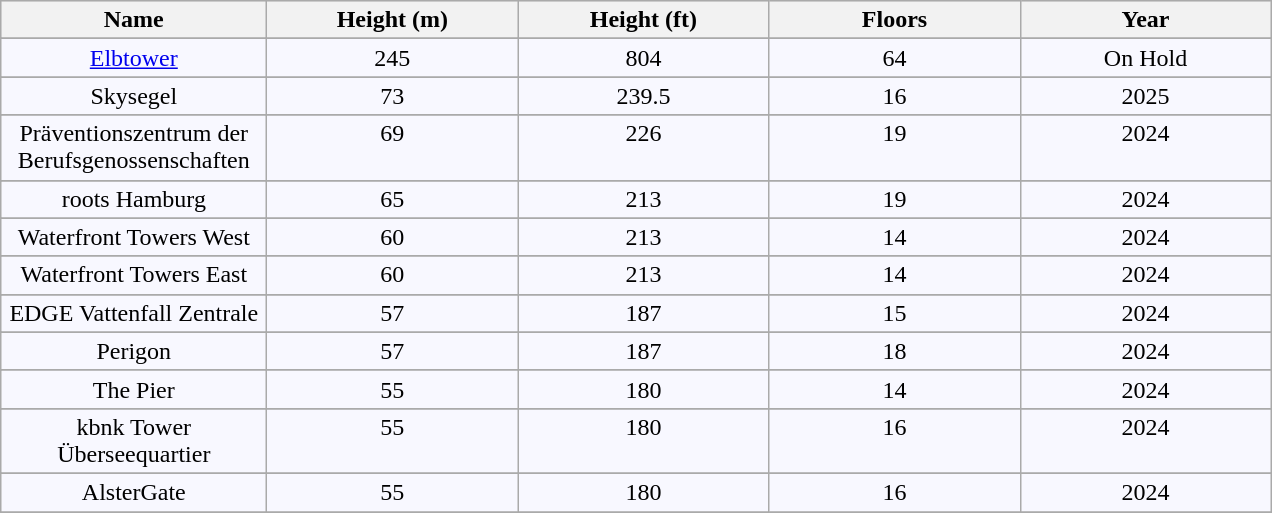<table class = "wikitable sortable">
<tr ---- align="center" valign="top" bgcolor="#dddddd">
<th width="170px">Name</th>
<th width="160px">Height (m)<br></th>
<th width="160px">Height (ft)<br></th>
<th width="160px">Floors</th>
<th width="160px">Year</th>
</tr>
<tr>
</tr>
<tr ---- align="center" valign="top" bgcolor="#F8F8FF">
<td><a href='#'>Elbtower</a></td>
<td>245</td>
<td>804</td>
<td>64</td>
<td>On Hold</td>
</tr>
<tr>
</tr>
<tr ---- align="center" valign="top" bgcolor="#F8F8FF">
<td>Skysegel</td>
<td>73</td>
<td>239.5</td>
<td>16</td>
<td>2025</td>
</tr>
<tr>
</tr>
<tr ---- align="center" valign="top" bgcolor="#F8F8FF">
<td>Präventionszentrum der Berufsgenossenschaften</td>
<td>69</td>
<td>226</td>
<td>19</td>
<td>2024</td>
</tr>
<tr>
</tr>
<tr ---- align="center" valign="top" bgcolor="#F8F8FF">
<td>roots Hamburg</td>
<td>65</td>
<td>213</td>
<td>19</td>
<td>2024</td>
</tr>
<tr>
</tr>
<tr ---- align="center" valign="top" bgcolor="#F8F8FF">
<td>Waterfront Towers West</td>
<td>60</td>
<td>213</td>
<td>14</td>
<td>2024</td>
</tr>
<tr>
</tr>
<tr ---- align="center" valign="top" bgcolor="#F8F8FF">
<td>Waterfront Towers East</td>
<td>60</td>
<td>213</td>
<td>14</td>
<td>2024</td>
</tr>
<tr>
</tr>
<tr ---- align="center" valign="top" bgcolor="#F8F8FF">
<td>EDGE Vattenfall Zentrale</td>
<td>57</td>
<td>187</td>
<td>15</td>
<td>2024</td>
</tr>
<tr>
</tr>
<tr ---- align="center" valign="top" bgcolor="#F8F8FF">
<td>Perigon</td>
<td>57</td>
<td>187</td>
<td>18</td>
<td>2024</td>
</tr>
<tr>
</tr>
<tr ---- align="center" valign="top" bgcolor="#F8F8FF">
<td>The Pier</td>
<td>55</td>
<td>180</td>
<td>14</td>
<td>2024</td>
</tr>
<tr>
</tr>
<tr ---- align="center" valign="top" bgcolor="#F8F8FF">
<td>kbnk Tower Überseequartier</td>
<td>55</td>
<td>180</td>
<td>16</td>
<td>2024</td>
</tr>
<tr>
</tr>
<tr ---- align="center" valign="top" bgcolor="#F8F8FF">
<td>AlsterGate</td>
<td>55</td>
<td>180</td>
<td>16</td>
<td>2024</td>
</tr>
<tr>
</tr>
</table>
